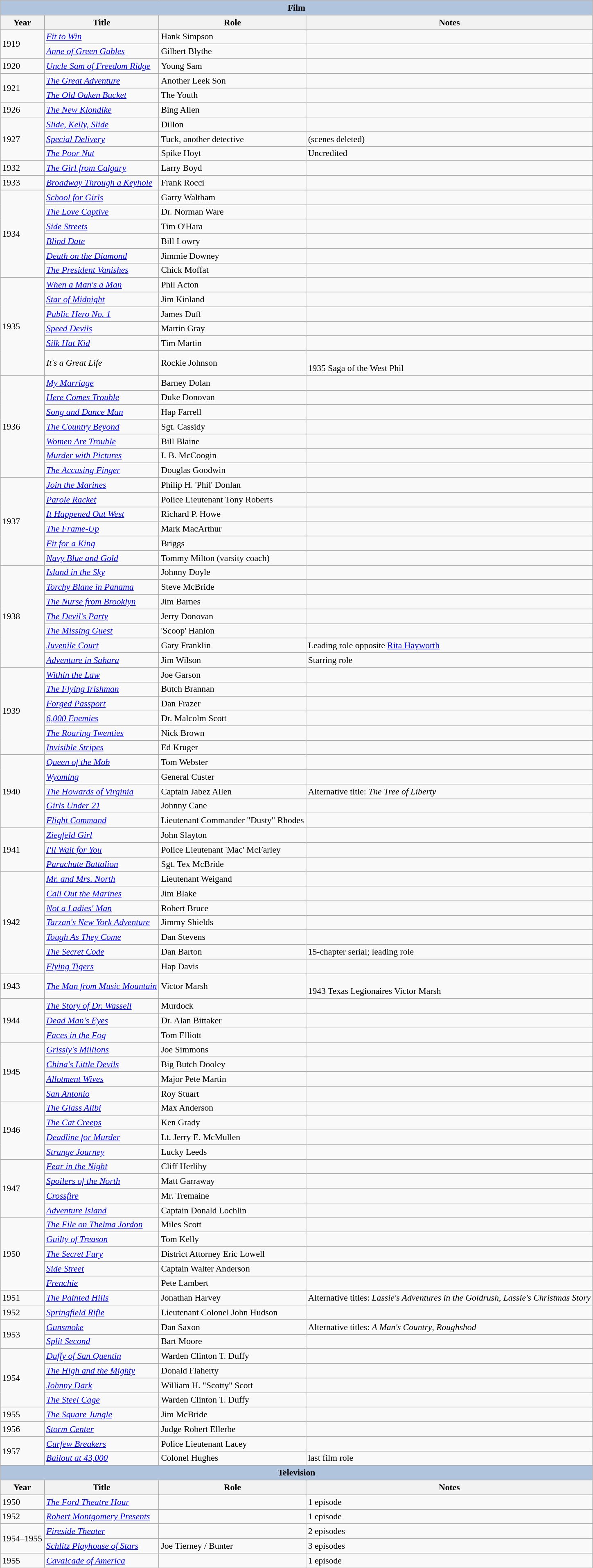<table class="wikitable" style="font-size: 90%;">
<tr>
<th colspan="4" style="background: LightSteelBlue;">Film</th>
</tr>
<tr>
<th>Year</th>
<th>Title</th>
<th>Role</th>
<th>Notes</th>
</tr>
<tr>
<td rowspan=2>1919</td>
<td><em><a href='#'>Fit to Win</a></em></td>
<td>Hank Simpson</td>
<td></td>
</tr>
<tr>
<td><em><a href='#'>Anne of Green Gables</a></em></td>
<td>Gilbert Blythe</td>
<td></td>
</tr>
<tr>
<td>1920</td>
<td><em><a href='#'>Uncle Sam of Freedom Ridge</a></em></td>
<td>Young Sam</td>
<td></td>
</tr>
<tr>
<td rowspan=2>1921</td>
<td><em><a href='#'>The Great Adventure</a></em></td>
<td>Another Leek Son</td>
<td></td>
</tr>
<tr>
<td><em><a href='#'>The Old Oaken Bucket</a></em></td>
<td>The Youth</td>
<td></td>
</tr>
<tr>
<td>1926</td>
<td><em><a href='#'>The New Klondike</a></em></td>
<td>Bing Allen</td>
<td></td>
</tr>
<tr>
<td rowspan=3>1927</td>
<td><em><a href='#'>Slide, Kelly, Slide</a></em></td>
<td>Dillon</td>
<td></td>
</tr>
<tr>
<td><em><a href='#'>Special Delivery</a></em></td>
<td>Tuck, another detective</td>
<td>(scenes deleted)</td>
</tr>
<tr>
<td><em><a href='#'>The Poor Nut</a></em></td>
<td>Spike Hoyt</td>
<td>Uncredited</td>
</tr>
<tr>
<td>1932</td>
<td><em><a href='#'>The Girl from Calgary</a></em></td>
<td>Larry Boyd</td>
<td></td>
</tr>
<tr>
<td>1933</td>
<td><em><a href='#'>Broadway Through a Keyhole</a></em></td>
<td>Frank Rocci</td>
<td></td>
</tr>
<tr>
<td rowspan=6>1934</td>
<td><em><a href='#'>School for Girls</a></em></td>
<td>Garry Waltham</td>
<td></td>
</tr>
<tr>
<td><em><a href='#'>The Love Captive</a></em></td>
<td>Dr. Norman Ware</td>
<td></td>
</tr>
<tr>
<td><em><a href='#'>Side Streets</a></em></td>
<td>Tim O'Hara</td>
<td></td>
</tr>
<tr>
<td><em><a href='#'>Blind Date</a></em></td>
<td>Bill Lowry</td>
<td></td>
</tr>
<tr>
<td><em><a href='#'>Death on the Diamond</a></em></td>
<td>Jimmie Downey</td>
<td></td>
</tr>
<tr>
<td><em><a href='#'>The President Vanishes</a></em></td>
<td>Chick Moffat</td>
<td></td>
</tr>
<tr>
<td rowspan=6>1935</td>
<td><em><a href='#'>When a Man's a Man</a></em></td>
<td>Phil Acton</td>
<td></td>
</tr>
<tr>
<td><em><a href='#'>Star of Midnight</a></em></td>
<td>Jim Kinland</td>
<td></td>
</tr>
<tr>
<td><em><a href='#'>Public Hero No. 1</a></em></td>
<td>James Duff</td>
<td></td>
</tr>
<tr>
<td><em><a href='#'>Speed Devils</a></em></td>
<td>Martin Gray</td>
<td></td>
</tr>
<tr>
<td><em><a href='#'>Silk Hat Kid</a></em></td>
<td>Tim Martin</td>
<td></td>
</tr>
<tr>
<td><em>It's a Great Life</em></td>
<td>Rockie Johnson</td>
<td><br>1935
Saga of the West
Phil</td>
</tr>
<tr>
<td rowspan=7>1936</td>
<td><em><a href='#'>My Marriage</a></em></td>
<td>Barney Dolan</td>
<td></td>
</tr>
<tr>
<td><em><a href='#'>Here Comes Trouble</a></em></td>
<td>Duke Donovan</td>
<td></td>
</tr>
<tr>
<td><em><a href='#'>Song and Dance Man</a></em></td>
<td>Hap Farrell</td>
<td></td>
</tr>
<tr>
<td><em><a href='#'>The Country Beyond</a></em></td>
<td>Sgt. Cassidy</td>
<td></td>
</tr>
<tr>
<td><em><a href='#'>Women Are Trouble</a></em></td>
<td>Bill Blaine</td>
<td></td>
</tr>
<tr>
<td><em><a href='#'>Murder with Pictures</a></em></td>
<td>I. B. McCoogin</td>
<td></td>
</tr>
<tr>
<td><em><a href='#'>The Accusing Finger</a></em></td>
<td>Douglas Goodwin</td>
<td></td>
</tr>
<tr>
<td rowspan=6>1937</td>
<td><em><a href='#'>Join the Marines</a></em></td>
<td>Philip H. 'Phil' Donlan</td>
<td></td>
</tr>
<tr>
<td><em><a href='#'>Parole Racket</a></em></td>
<td>Police Lieutenant Tony Roberts</td>
<td></td>
</tr>
<tr>
<td><em><a href='#'>It Happened Out West</a></em></td>
<td>Richard P. Howe</td>
<td></td>
</tr>
<tr>
<td><em><a href='#'>The Frame-Up</a></em></td>
<td>Mark MacArthur</td>
<td></td>
</tr>
<tr>
<td><em><a href='#'>Fit for a King</a></em></td>
<td>Briggs</td>
<td></td>
</tr>
<tr>
<td><em><a href='#'>Navy Blue and Gold</a></em></td>
<td>Tommy Milton (varsity coach)</td>
<td></td>
</tr>
<tr>
<td rowspan=7>1938</td>
<td><em><a href='#'>Island in the Sky</a></em></td>
<td>Johnny Doyle</td>
<td></td>
</tr>
<tr>
<td><em><a href='#'>Torchy Blane in Panama</a></em></td>
<td>Steve McBride</td>
<td></td>
</tr>
<tr>
<td><em><a href='#'>The Nurse from Brooklyn</a></em></td>
<td>Jim Barnes</td>
<td></td>
</tr>
<tr>
<td><em><a href='#'>The Devil's Party</a></em></td>
<td>Jerry Donovan</td>
<td></td>
</tr>
<tr>
<td><em><a href='#'>The Missing Guest</a></em></td>
<td>'Scoop' Hanlon</td>
<td></td>
</tr>
<tr>
<td><em><a href='#'>Juvenile Court</a></em></td>
<td>Gary Franklin</td>
<td>Leading role opposite <a href='#'>Rita Hayworth</a></td>
</tr>
<tr>
<td><em><a href='#'>Adventure in Sahara</a></em></td>
<td>Jim Wilson</td>
<td>Starring role</td>
</tr>
<tr>
<td rowspan=6>1939</td>
<td><em><a href='#'>Within the Law</a></em></td>
<td>Joe Garson</td>
<td></td>
</tr>
<tr>
<td><em><a href='#'>The Flying Irishman</a></em></td>
<td>Butch Brannan</td>
<td></td>
</tr>
<tr>
<td><em><a href='#'>Forged Passport</a></em></td>
<td>Dan Frazer</td>
<td></td>
</tr>
<tr>
<td><em><a href='#'>6,000 Enemies</a></em></td>
<td>Dr. Malcolm Scott</td>
<td></td>
</tr>
<tr>
<td><em><a href='#'>The Roaring Twenties</a></em></td>
<td>Nick Brown</td>
<td></td>
</tr>
<tr>
<td><em><a href='#'>Invisible Stripes</a></em></td>
<td>Ed Kruger</td>
<td></td>
</tr>
<tr>
<td rowspan=5>1940</td>
<td><em><a href='#'>Queen of the Mob</a></em></td>
<td>Tom Webster</td>
<td></td>
</tr>
<tr>
<td><em><a href='#'>Wyoming</a></em></td>
<td>General Custer</td>
<td></td>
</tr>
<tr>
<td><em><a href='#'>The Howards of Virginia</a></em></td>
<td>Captain Jabez Allen</td>
<td>Alternative title: <em>The Tree of Liberty</em></td>
</tr>
<tr>
<td><em><a href='#'>Girls Under 21</a></em></td>
<td>Johnny Cane</td>
<td></td>
</tr>
<tr>
<td><em><a href='#'>Flight Command</a></em></td>
<td>Lieutenant Commander "Dusty" Rhodes</td>
<td></td>
</tr>
<tr>
<td rowspan=3>1941</td>
<td><em><a href='#'>Ziegfeld Girl</a></em></td>
<td>John Slayton</td>
<td></td>
</tr>
<tr>
<td><em><a href='#'>I'll Wait for You</a></em></td>
<td>Police Lieutenant 'Mac' McFarley</td>
<td></td>
</tr>
<tr>
<td><em><a href='#'>Parachute Battalion</a></em></td>
<td>Sgt. Tex McBride</td>
<td></td>
</tr>
<tr>
<td rowspan=7>1942</td>
<td><em><a href='#'>Mr. and Mrs. North</a></em></td>
<td>Lieutenant Weigand</td>
<td></td>
</tr>
<tr>
<td><em><a href='#'>Call Out the Marines</a></em></td>
<td>Jim Blake</td>
<td></td>
</tr>
<tr>
<td><em><a href='#'>Not a Ladies' Man</a></em></td>
<td>Robert Bruce</td>
<td></td>
</tr>
<tr>
<td><em><a href='#'>Tarzan's New York Adventure</a></em></td>
<td>Jimmy Shields</td>
<td></td>
</tr>
<tr>
<td><em><a href='#'>Tough As They Come</a></em></td>
<td>Dan Stevens</td>
<td></td>
</tr>
<tr>
<td><em><a href='#'>The Secret Code</a></em></td>
<td>Dan Barton</td>
<td>15-chapter serial; leading role</td>
</tr>
<tr>
<td><em><a href='#'>Flying Tigers</a></em></td>
<td>Hap Davis</td>
<td></td>
</tr>
<tr>
<td>1943</td>
<td><em><a href='#'>The Man from Music Mountain</a></em></td>
<td>Victor Marsh</td>
<td><br>1943
Texas Legionaires
Victor Marsh</td>
</tr>
<tr>
<td rowspan=3>1944</td>
<td><em><a href='#'>The Story of Dr. Wassell</a></em></td>
<td>Murdock</td>
<td></td>
</tr>
<tr>
<td><em><a href='#'>Dead Man's Eyes</a></em></td>
<td>Dr. Alan Bittaker</td>
<td></td>
</tr>
<tr>
<td><em><a href='#'>Faces in the Fog</a></em></td>
<td>Tom Elliott</td>
<td></td>
</tr>
<tr>
<td rowspan=4>1945</td>
<td><em><a href='#'>Grissly's Millions</a></em></td>
<td>Joe Simmons</td>
<td></td>
</tr>
<tr>
<td><em><a href='#'>China's Little Devils</a></em></td>
<td>Big Butch Dooley</td>
<td></td>
</tr>
<tr>
<td><em><a href='#'>Allotment Wives</a></em></td>
<td>Major Pete Martin</td>
<td></td>
</tr>
<tr>
<td><em><a href='#'>San Antonio</a></em></td>
<td>Roy Stuart</td>
<td></td>
</tr>
<tr>
<td rowspan=4>1946</td>
<td><em><a href='#'>The Glass Alibi</a></em></td>
<td>Max Anderson</td>
<td></td>
</tr>
<tr>
<td><em><a href='#'>The Cat Creeps</a></em></td>
<td>Ken Grady</td>
<td></td>
</tr>
<tr>
<td><em><a href='#'>Deadline for Murder</a></em></td>
<td>Lt. Jerry E. McMullen</td>
<td></td>
</tr>
<tr>
<td><em><a href='#'>Strange Journey</a></em></td>
<td>Lucky Leeds</td>
<td></td>
</tr>
<tr>
<td rowspan=4>1947</td>
<td><em><a href='#'>Fear in the Night</a></em></td>
<td>Cliff Herlihy</td>
<td></td>
</tr>
<tr>
<td><em><a href='#'>Spoilers of the North</a></em></td>
<td>Matt Garraway</td>
<td></td>
</tr>
<tr>
<td><em><a href='#'>Crossfire</a></em></td>
<td>Mr. Tremaine</td>
<td></td>
</tr>
<tr>
<td><em><a href='#'>Adventure Island</a></em></td>
<td>Captain Donald Lochlin</td>
<td></td>
</tr>
<tr>
<td rowspan=5>1950</td>
<td><em><a href='#'>The File on Thelma Jordon</a></em></td>
<td>Miles Scott</td>
<td></td>
</tr>
<tr>
<td><em><a href='#'>Guilty of Treason</a></em></td>
<td>Tom Kelly</td>
<td></td>
</tr>
<tr>
<td><em><a href='#'>The Secret Fury</a></em></td>
<td>District Attorney Eric Lowell</td>
<td></td>
</tr>
<tr>
<td><em><a href='#'>Side Street</a></em></td>
<td>Captain Walter Anderson</td>
<td></td>
</tr>
<tr>
<td><em><a href='#'>Frenchie</a></em></td>
<td>Pete Lambert</td>
<td></td>
</tr>
<tr>
<td>1951</td>
<td><em><a href='#'>The Painted Hills</a></em></td>
<td>Jonathan Harvey</td>
<td>Alternative titles: <em>Lassie's Adventures in the Goldrush</em>, <em>Lassie's Christmas Story</em></td>
</tr>
<tr>
<td rowspan=1>1952</td>
<td><em><a href='#'>Springfield Rifle</a></em></td>
<td>Lieutenant Colonel John Hudson</td>
<td></td>
</tr>
<tr>
<td rowspan=2>1953</td>
<td><em><a href='#'>Gunsmoke</a></em></td>
<td>Dan Saxon</td>
<td>Alternative titles: <em>A Man's Country</em>, <em>Roughshod</em></td>
</tr>
<tr>
<td><em><a href='#'>Split Second</a></em></td>
<td>Bart Moore</td>
<td></td>
</tr>
<tr>
<td rowspan=4>1954</td>
<td><em><a href='#'>Duffy of San Quentin</a></em></td>
<td>Warden Clinton T. Duffy</td>
<td></td>
</tr>
<tr>
<td><em><a href='#'>The High and the Mighty</a></em></td>
<td>Donald Flaherty</td>
<td></td>
</tr>
<tr>
<td><em><a href='#'>Johnny Dark</a></em></td>
<td>William H. "Scotty" Scott</td>
<td></td>
</tr>
<tr>
<td><em><a href='#'>The Steel Cage</a></em></td>
<td>Warden Clinton T. Duffy</td>
<td></td>
</tr>
<tr>
<td>1955</td>
<td><em><a href='#'>The Square Jungle</a></em></td>
<td>Jim McBride</td>
<td></td>
</tr>
<tr>
<td>1956</td>
<td><em><a href='#'>Storm Center</a></em></td>
<td>Judge Robert Ellerbe</td>
<td></td>
</tr>
<tr>
<td rowspan=2>1957</td>
<td><em><a href='#'>Curfew Breakers</a></em></td>
<td>Police Lieutenant Lacey</td>
<td></td>
</tr>
<tr>
<td><em><a href='#'>Bailout at 43,000</a></em></td>
<td>Colonel Hughes</td>
<td>last film role</td>
</tr>
<tr>
<th colspan="4" style="background: LightSteelBlue;">Television</th>
</tr>
<tr>
<th>Year</th>
<th>Title</th>
<th>Role</th>
<th>Notes</th>
</tr>
<tr>
<td>1950</td>
<td><em><a href='#'>The Ford Theatre Hour</a></em></td>
<td></td>
<td>1 episode</td>
</tr>
<tr>
<td>1952</td>
<td><em><a href='#'>Robert Montgomery Presents</a></em></td>
<td></td>
<td>1 episode</td>
</tr>
<tr>
<td rowspan=2>1954–1955</td>
<td><em><a href='#'>Fireside Theater</a></em></td>
<td></td>
<td>2 episodes</td>
</tr>
<tr>
<td><em><a href='#'>Schlitz Playhouse of Stars</a></em></td>
<td>Joe Tierney / Bunter</td>
<td>3 episodes</td>
</tr>
<tr>
<td>1955</td>
<td><em><a href='#'>Cavalcade of America</a></em></td>
<td></td>
<td>1 episode</td>
</tr>
<tr>
</tr>
</table>
